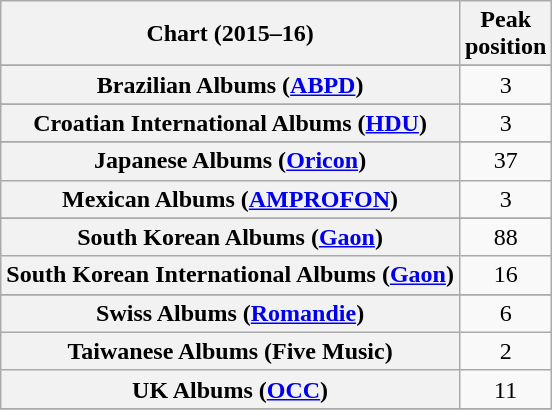<table class="wikitable sortable plainrowheaders" style="text-align:center">
<tr>
<th scope="col">Chart (2015–16)</th>
<th scope="col">Peak<br>position</th>
</tr>
<tr>
</tr>
<tr>
</tr>
<tr>
</tr>
<tr>
</tr>
<tr>
</tr>
<tr>
<th scope="row">Brazilian Albums (<a href='#'>ABPD</a>)</th>
<td style="text-align:center;">3</td>
</tr>
<tr>
</tr>
<tr>
<th scope="row">Croatian International Albums (<a href='#'>HDU</a>)</th>
<td>3</td>
</tr>
<tr>
</tr>
<tr>
</tr>
<tr>
</tr>
<tr>
</tr>
<tr>
</tr>
<tr>
</tr>
<tr>
</tr>
<tr>
</tr>
<tr>
</tr>
<tr>
</tr>
<tr>
<th scope="row">Japanese Albums (<a href='#'>Oricon</a>)</th>
<td>37</td>
</tr>
<tr>
<th scope="row">Mexican Albums (<a href='#'>AMPROFON</a>)</th>
<td align="center">3</td>
</tr>
<tr>
</tr>
<tr>
</tr>
<tr>
</tr>
<tr>
</tr>
<tr>
</tr>
<tr>
<th scope="row">South Korean Albums (<a href='#'>Gaon</a>)</th>
<td>88</td>
</tr>
<tr>
<th scope="row">South Korean International Albums (<a href='#'>Gaon</a>)</th>
<td>16</td>
</tr>
<tr>
</tr>
<tr>
</tr>
<tr>
</tr>
<tr>
<th scope="row">Swiss Albums (<a href='#'>Romandie</a>)</th>
<td>6</td>
</tr>
<tr>
<th scope="row">Taiwanese Albums (Five Music)</th>
<td style="text-align:center;">2</td>
</tr>
<tr>
<th scope="row">UK Albums (<a href='#'>OCC</a>)</th>
<td align="center">11</td>
</tr>
<tr>
</tr>
</table>
